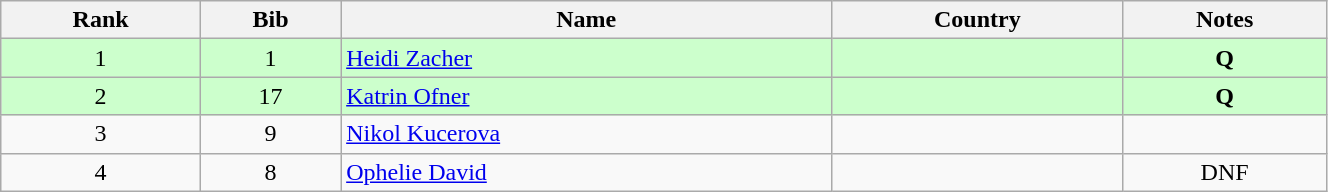<table class="wikitable" style="text-align:center;" width=70%>
<tr>
<th>Rank</th>
<th>Bib</th>
<th>Name</th>
<th>Country</th>
<th>Notes</th>
</tr>
<tr bgcolor="#ccffcc">
<td>1</td>
<td>1</td>
<td align=left><a href='#'>Heidi Zacher</a></td>
<td align=left></td>
<td><strong>Q</strong></td>
</tr>
<tr bgcolor="#ccffcc">
<td>2</td>
<td>17</td>
<td align=left><a href='#'>Katrin Ofner</a></td>
<td align=left></td>
<td><strong>Q</strong></td>
</tr>
<tr>
<td>3</td>
<td>9</td>
<td align=left><a href='#'>Nikol Kucerova</a></td>
<td align=left></td>
<td></td>
</tr>
<tr>
<td>4</td>
<td>8</td>
<td align=left><a href='#'>Ophelie David</a></td>
<td align=left></td>
<td>DNF</td>
</tr>
</table>
